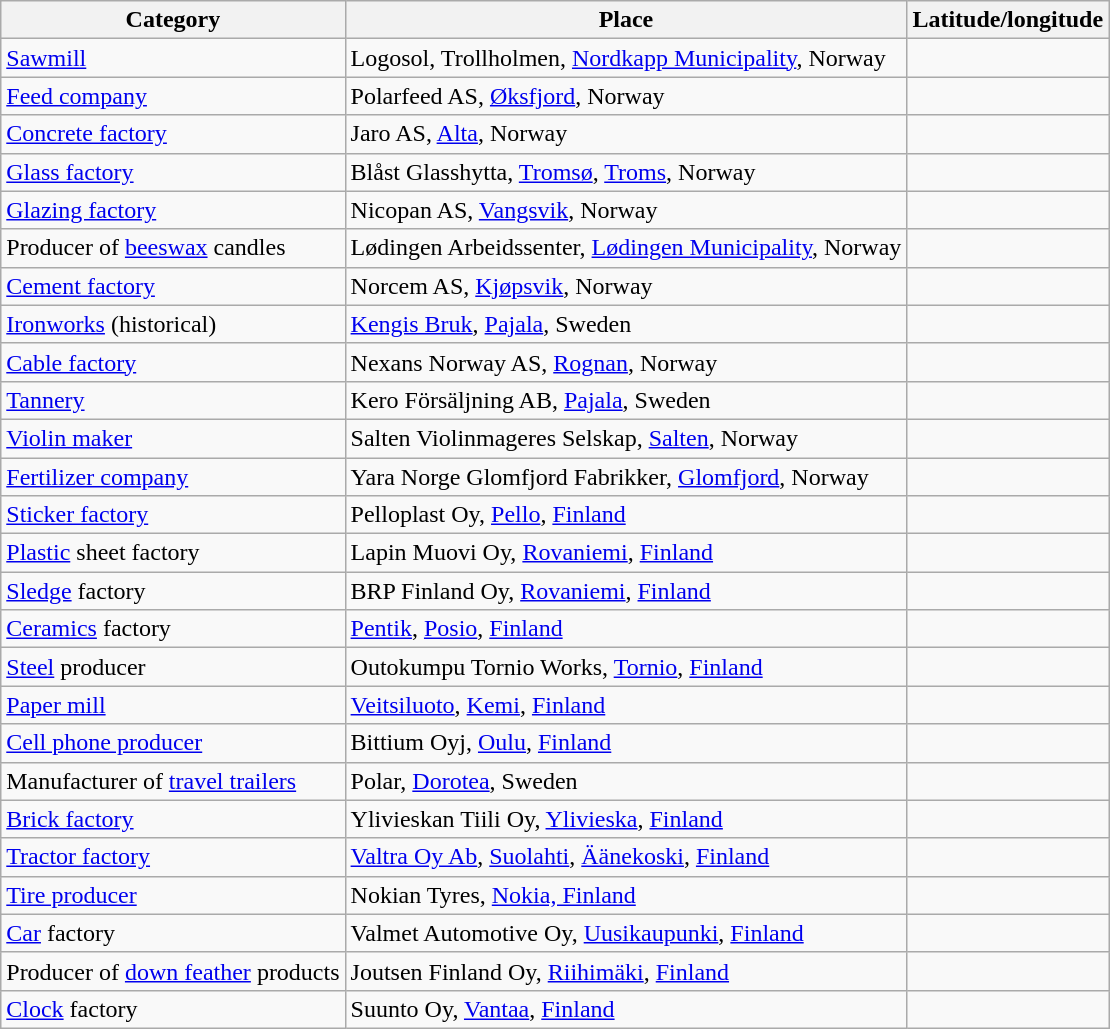<table class="wikitable">
<tr>
<th>Category</th>
<th>Place</th>
<th>Latitude/longitude</th>
</tr>
<tr>
<td><a href='#'>Sawmill</a></td>
<td>Logosol, Trollholmen, <a href='#'>Nordkapp Municipality</a>, Norway</td>
<td></td>
</tr>
<tr>
<td><a href='#'>Feed company</a></td>
<td>Polarfeed AS, <a href='#'>Øksfjord</a>, Norway</td>
<td></td>
</tr>
<tr>
<td><a href='#'>Concrete factory</a></td>
<td>Jaro AS, <a href='#'>Alta</a>, Norway</td>
<td></td>
</tr>
<tr>
<td><a href='#'>Glass factory</a></td>
<td>Blåst Glasshytta, <a href='#'>Tromsø</a>, <a href='#'>Troms</a>, Norway</td>
<td></td>
</tr>
<tr>
<td><a href='#'>Glazing factory</a></td>
<td>Nicopan AS, <a href='#'>Vangsvik</a>, Norway</td>
<td></td>
</tr>
<tr>
<td>Producer of <a href='#'>beeswax</a> candles</td>
<td>Lødingen Arbeidssenter, <a href='#'>Lødingen Municipality</a>, Norway</td>
<td></td>
</tr>
<tr>
<td><a href='#'>Cement factory</a></td>
<td>Norcem AS, <a href='#'>Kjøpsvik</a>, Norway</td>
<td></td>
</tr>
<tr>
<td><a href='#'>Ironworks</a> (historical)</td>
<td><a href='#'>Kengis Bruk</a>, <a href='#'>Pajala</a>, Sweden</td>
<td></td>
</tr>
<tr>
<td><a href='#'>Cable factory</a></td>
<td>Nexans Norway AS, <a href='#'>Rognan</a>, Norway</td>
<td></td>
</tr>
<tr>
<td><a href='#'>Tannery</a></td>
<td>Kero Försäljning AB, <a href='#'>Pajala</a>, Sweden</td>
<td></td>
</tr>
<tr>
<td><a href='#'>Violin maker</a></td>
<td>Salten Violinmageres Selskap, <a href='#'>Salten</a>, Norway</td>
<td></td>
</tr>
<tr>
<td><a href='#'>Fertilizer company</a></td>
<td>Yara Norge Glomfjord Fabrikker, <a href='#'>Glomfjord</a>, Norway</td>
<td></td>
</tr>
<tr>
<td><a href='#'>Sticker factory</a></td>
<td>Pelloplast Oy, <a href='#'>Pello</a>, <a href='#'>Finland</a></td>
<td></td>
</tr>
<tr>
<td><a href='#'>Plastic</a> sheet factory</td>
<td>Lapin Muovi Oy, <a href='#'>Rovaniemi</a>, <a href='#'>Finland</a></td>
<td></td>
</tr>
<tr>
<td><a href='#'>Sledge</a> factory</td>
<td>BRP Finland Oy, <a href='#'>Rovaniemi</a>, <a href='#'>Finland</a></td>
<td></td>
</tr>
<tr>
<td><a href='#'>Ceramics</a> factory</td>
<td><a href='#'>Pentik</a>, <a href='#'>Posio</a>, <a href='#'>Finland</a></td>
<td></td>
</tr>
<tr>
<td><a href='#'>Steel</a> producer</td>
<td>Outokumpu Tornio Works, <a href='#'>Tornio</a>, <a href='#'>Finland</a></td>
<td></td>
</tr>
<tr>
<td><a href='#'>Paper mill</a></td>
<td><a href='#'>Veitsiluoto</a>, <a href='#'>Kemi</a>, <a href='#'>Finland</a></td>
<td></td>
</tr>
<tr>
<td><a href='#'>Cell phone producer</a></td>
<td>Bittium Oyj, <a href='#'>Oulu</a>, <a href='#'>Finland</a></td>
<td></td>
</tr>
<tr>
<td>Manufacturer of <a href='#'>travel trailers</a></td>
<td>Polar, <a href='#'>Dorotea</a>, Sweden</td>
<td></td>
</tr>
<tr>
<td><a href='#'>Brick factory</a></td>
<td>Ylivieskan Tiili Oy, <a href='#'>Ylivieska</a>, <a href='#'>Finland</a></td>
<td></td>
</tr>
<tr>
<td><a href='#'>Tractor factory</a></td>
<td><a href='#'>Valtra Oy Ab</a>, <a href='#'>Suolahti</a>, <a href='#'>Äänekoski</a>, <a href='#'>Finland</a></td>
<td></td>
</tr>
<tr>
<td><a href='#'>Tire producer</a></td>
<td>Nokian Tyres, <a href='#'>Nokia, Finland</a></td>
<td></td>
</tr>
<tr>
<td><a href='#'>Car</a> factory</td>
<td>Valmet Automotive Oy, <a href='#'>Uusikaupunki</a>, <a href='#'>Finland</a></td>
<td></td>
</tr>
<tr>
<td>Producer of <a href='#'>down feather</a> products</td>
<td>Joutsen Finland Oy, <a href='#'>Riihimäki</a>, <a href='#'>Finland</a></td>
<td></td>
</tr>
<tr>
<td><a href='#'>Clock</a> factory</td>
<td>Suunto Oy, <a href='#'>Vantaa</a>, <a href='#'>Finland</a></td>
<td></td>
</tr>
</table>
